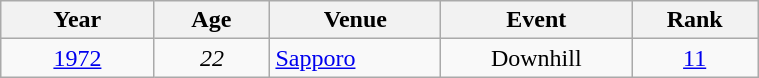<table class="wikitable" width=40% style="font-size:100%; text-align:center;">
<tr>
<th>  Year  </th>
<th> Age </th>
<th>Venue</th>
<th>Event</th>
<th>Rank</th>
</tr>
<tr>
<td><a href='#'>1972</a></td>
<td><em>22</em></td>
<td align=left> <a href='#'>Sapporo</a></td>
<td>Downhill</td>
<td><a href='#'>11</a></td>
</tr>
</table>
